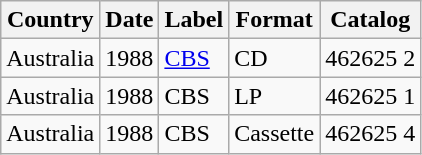<table class="wikitable">
<tr>
<th>Country</th>
<th>Date</th>
<th>Label</th>
<th>Format</th>
<th>Catalog</th>
</tr>
<tr>
<td>Australia</td>
<td>1988</td>
<td><a href='#'>CBS</a></td>
<td>CD</td>
<td>462625 2</td>
</tr>
<tr>
<td>Australia</td>
<td>1988</td>
<td>CBS</td>
<td>LP</td>
<td>462625 1</td>
</tr>
<tr>
<td>Australia</td>
<td>1988</td>
<td>CBS</td>
<td>Cassette</td>
<td>462625 4</td>
</tr>
</table>
